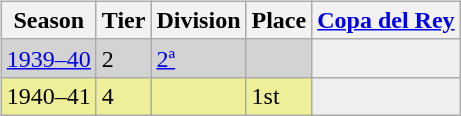<table>
<tr>
<td valign="top" width=0%><br><table class="wikitable">
<tr style="background:#f0f6fa;">
<th>Season</th>
<th>Tier</th>
<th>Division</th>
<th>Place</th>
<th><a href='#'>Copa del Rey</a></th>
</tr>
<tr>
<td style="background:#D3D3D3;"><a href='#'>1939–40</a></td>
<td style="background:#D3D3D3;">2</td>
<td style="background:#D3D3D3;"><a href='#'>2ª</a></td>
<td style="background:#D3D3D3;"></td>
<th style="background:#efefef;"></th>
</tr>
<tr>
<td style="background:#EFEF99;">1940–41</td>
<td style="background:#EFEF99;">4</td>
<td style="background:#EFEF99;"></td>
<td style="background:#EFEF99;">1st</td>
<th style="background:#efefef;"></th>
</tr>
</table>
</td>
</tr>
</table>
